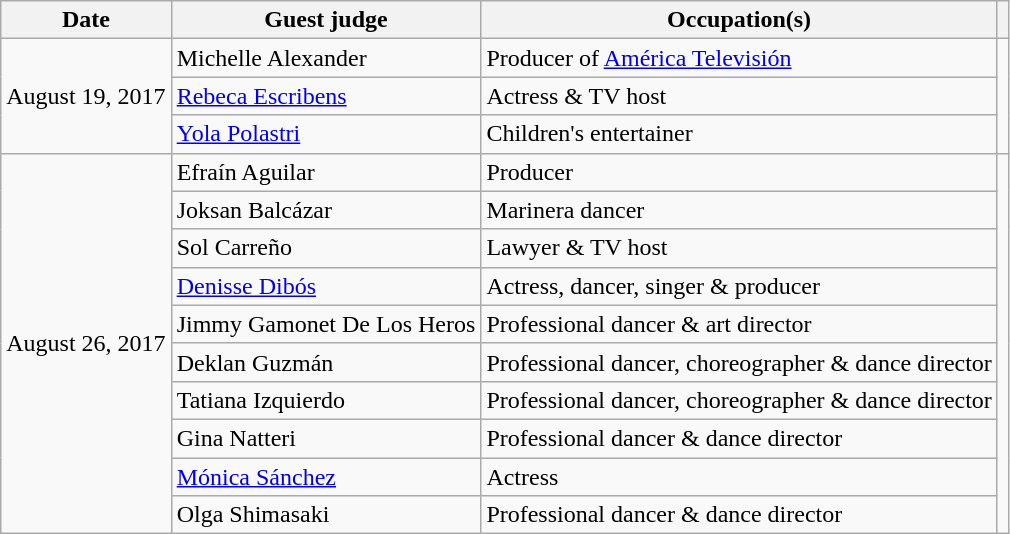<table class="wikitable">
<tr>
<th>Date</th>
<th>Guest judge</th>
<th>Occupation(s)</th>
<th></th>
</tr>
<tr>
<td rowspan=3>August 19, 2017</td>
<td>Michelle Alexander</td>
<td>Producer of <a href='#'>América Televisión</a></td>
<td rowspan=3></td>
</tr>
<tr>
<td><a href='#'>Rebeca Escribens</a></td>
<td>Actress & TV host</td>
</tr>
<tr>
<td><a href='#'>Yola Polastri</a></td>
<td>Children's entertainer</td>
</tr>
<tr>
<td rowspan=10>August 26, 2017</td>
<td>Efraín Aguilar</td>
<td>Producer</td>
<td rowspan=10></td>
</tr>
<tr>
<td>Joksan Balcázar</td>
<td>Marinera dancer</td>
</tr>
<tr>
<td>Sol Carreño</td>
<td>Lawyer & TV host</td>
</tr>
<tr>
<td><a href='#'>Denisse Dibós</a></td>
<td>Actress, dancer, singer & producer</td>
</tr>
<tr>
<td>Jimmy Gamonet De Los Heros</td>
<td>Professional dancer & art director</td>
</tr>
<tr>
<td>Deklan Guzmán</td>
<td>Professional dancer, choreographer & dance director</td>
</tr>
<tr>
<td>Tatiana Izquierdo</td>
<td>Professional dancer, choreographer & dance director</td>
</tr>
<tr>
<td>Gina Natteri</td>
<td>Professional dancer & dance director</td>
</tr>
<tr>
<td><a href='#'>Mónica Sánchez</a></td>
<td>Actress</td>
</tr>
<tr>
<td>Olga Shimasaki</td>
<td>Professional dancer & dance director</td>
</tr>
</table>
